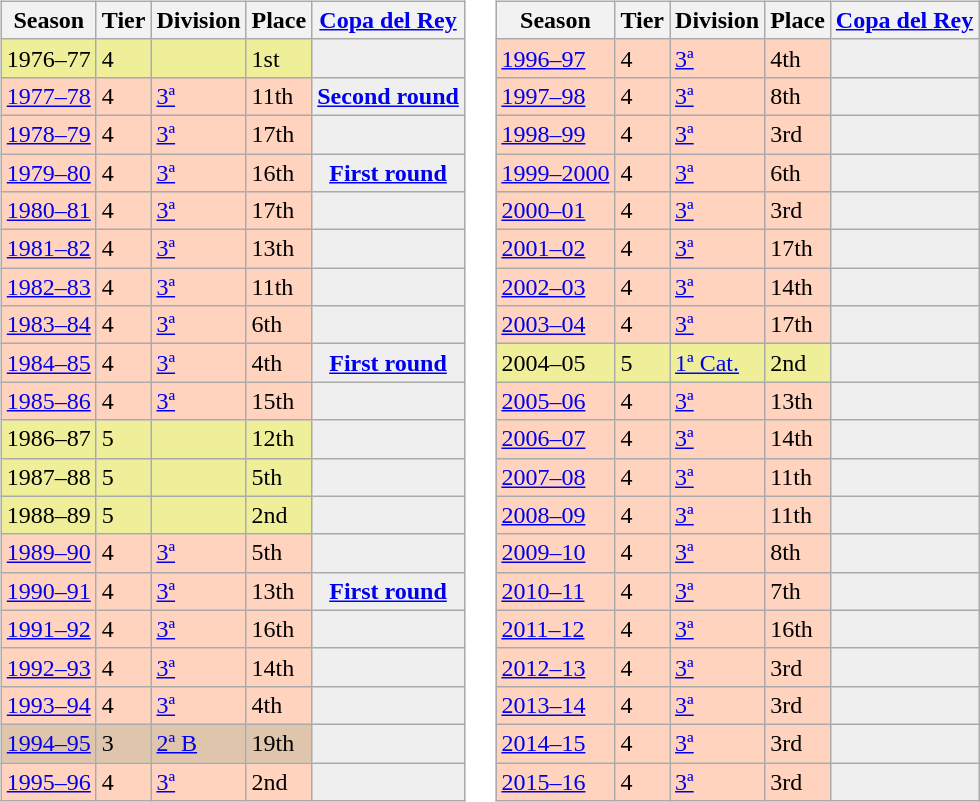<table>
<tr>
<td valign="top" width="0%"><br><table class="wikitable">
<tr style="background:#f0f6fa;">
<th>Season</th>
<th>Tier</th>
<th>Division</th>
<th>Place</th>
<th><a href='#'>Copa del Rey</a></th>
</tr>
<tr>
<td style="background:#EFEF99;">1976–77</td>
<td style="background:#EFEF99;">4</td>
<td style="background:#EFEF99;"></td>
<td style="background:#EFEF99;">1st</td>
<th style="background:#efefef;"></th>
</tr>
<tr>
<td style="background:#FFD3BD;"><a href='#'>1977–78</a></td>
<td style="background:#FFD3BD;">4</td>
<td style="background:#FFD3BD;"><a href='#'>3ª</a></td>
<td style="background:#FFD3BD;">11th</td>
<th style="background:#efefef;"><a href='#'>Second round</a></th>
</tr>
<tr>
<td style="background:#FFD3BD;"><a href='#'>1978–79</a></td>
<td style="background:#FFD3BD;">4</td>
<td style="background:#FFD3BD;"><a href='#'>3ª</a></td>
<td style="background:#FFD3BD;">17th</td>
<th style="background:#efefef;"></th>
</tr>
<tr>
<td style="background:#FFD3BD;"><a href='#'>1979–80</a></td>
<td style="background:#FFD3BD;">4</td>
<td style="background:#FFD3BD;"><a href='#'>3ª</a></td>
<td style="background:#FFD3BD;">16th</td>
<th style="background:#efefef;"><a href='#'>First round</a></th>
</tr>
<tr>
<td style="background:#FFD3BD;"><a href='#'>1980–81</a></td>
<td style="background:#FFD3BD;">4</td>
<td style="background:#FFD3BD;"><a href='#'>3ª</a></td>
<td style="background:#FFD3BD;">17th</td>
<th style="background:#efefef;"></th>
</tr>
<tr>
<td style="background:#FFD3BD;"><a href='#'>1981–82</a></td>
<td style="background:#FFD3BD;">4</td>
<td style="background:#FFD3BD;"><a href='#'>3ª</a></td>
<td style="background:#FFD3BD;">13th</td>
<th style="background:#efefef;"></th>
</tr>
<tr>
<td style="background:#FFD3BD;"><a href='#'>1982–83</a></td>
<td style="background:#FFD3BD;">4</td>
<td style="background:#FFD3BD;"><a href='#'>3ª</a></td>
<td style="background:#FFD3BD;">11th</td>
<th style="background:#efefef;"></th>
</tr>
<tr>
<td style="background:#FFD3BD;"><a href='#'>1983–84</a></td>
<td style="background:#FFD3BD;">4</td>
<td style="background:#FFD3BD;"><a href='#'>3ª</a></td>
<td style="background:#FFD3BD;">6th</td>
<th style="background:#efefef;"></th>
</tr>
<tr>
<td style="background:#FFD3BD;"><a href='#'>1984–85</a></td>
<td style="background:#FFD3BD;">4</td>
<td style="background:#FFD3BD;"><a href='#'>3ª</a></td>
<td style="background:#FFD3BD;">4th</td>
<th style="background:#efefef;"><a href='#'>First round</a></th>
</tr>
<tr>
<td style="background:#FFD3BD;"><a href='#'>1985–86</a></td>
<td style="background:#FFD3BD;">4</td>
<td style="background:#FFD3BD;"><a href='#'>3ª</a></td>
<td style="background:#FFD3BD;">15th</td>
<th style="background:#efefef;"></th>
</tr>
<tr>
<td style="background:#EFEF99;">1986–87</td>
<td style="background:#EFEF99;">5</td>
<td style="background:#EFEF99;"></td>
<td style="background:#EFEF99;">12th</td>
<th style="background:#efefef;"></th>
</tr>
<tr>
<td style="background:#EFEF99;">1987–88</td>
<td style="background:#EFEF99;">5</td>
<td style="background:#EFEF99;"></td>
<td style="background:#EFEF99;">5th</td>
<th style="background:#efefef;"></th>
</tr>
<tr>
<td style="background:#EFEF99;">1988–89</td>
<td style="background:#EFEF99;">5</td>
<td style="background:#EFEF99;"></td>
<td style="background:#EFEF99;">2nd</td>
<th style="background:#efefef;"></th>
</tr>
<tr>
<td style="background:#FFD3BD;"><a href='#'>1989–90</a></td>
<td style="background:#FFD3BD;">4</td>
<td style="background:#FFD3BD;"><a href='#'>3ª</a></td>
<td style="background:#FFD3BD;">5th</td>
<th style="background:#efefef;"></th>
</tr>
<tr>
<td style="background:#FFD3BD;"><a href='#'>1990–91</a></td>
<td style="background:#FFD3BD;">4</td>
<td style="background:#FFD3BD;"><a href='#'>3ª</a></td>
<td style="background:#FFD3BD;">13th</td>
<th style="background:#efefef;"><a href='#'>First round</a></th>
</tr>
<tr>
<td style="background:#FFD3BD;"><a href='#'>1991–92</a></td>
<td style="background:#FFD3BD;">4</td>
<td style="background:#FFD3BD;"><a href='#'>3ª</a></td>
<td style="background:#FFD3BD;">16th</td>
<th style="background:#efefef;"></th>
</tr>
<tr>
<td style="background:#FFD3BD;"><a href='#'>1992–93</a></td>
<td style="background:#FFD3BD;">4</td>
<td style="background:#FFD3BD;"><a href='#'>3ª</a></td>
<td style="background:#FFD3BD;">14th</td>
<th style="background:#efefef;"></th>
</tr>
<tr>
<td style="background:#FFD3BD;"><a href='#'>1993–94</a></td>
<td style="background:#FFD3BD;">4</td>
<td style="background:#FFD3BD;"><a href='#'>3ª</a></td>
<td style="background:#FFD3BD;">4th</td>
<th style="background:#efefef;"></th>
</tr>
<tr>
<td style="background:#DEC5AB;"><a href='#'>1994–95</a></td>
<td style="background:#DEC5AB;">3</td>
<td style="background:#DEC5AB;"><a href='#'>2ª B</a></td>
<td style="background:#DEC5AB;">19th</td>
<th style="background:#efefef;"></th>
</tr>
<tr>
<td style="background:#FFD3BD;"><a href='#'>1995–96</a></td>
<td style="background:#FFD3BD;">4</td>
<td style="background:#FFD3BD;"><a href='#'>3ª</a></td>
<td style="background:#FFD3BD;">2nd</td>
<th style="background:#efefef;"></th>
</tr>
</table>
</td>
<td valign="top" width="0%"><br><table class="wikitable">
<tr style="background:#f0f6fa;">
<th>Season</th>
<th>Tier</th>
<th>Division</th>
<th>Place</th>
<th><a href='#'>Copa del Rey</a></th>
</tr>
<tr>
<td style="background:#FFD3BD;"><a href='#'>1996–97</a></td>
<td style="background:#FFD3BD;">4</td>
<td style="background:#FFD3BD;"><a href='#'>3ª</a></td>
<td style="background:#FFD3BD;">4th</td>
<th style="background:#efefef;"></th>
</tr>
<tr>
<td style="background:#FFD3BD;"><a href='#'>1997–98</a></td>
<td style="background:#FFD3BD;">4</td>
<td style="background:#FFD3BD;"><a href='#'>3ª</a></td>
<td style="background:#FFD3BD;">8th</td>
<th style="background:#efefef;"></th>
</tr>
<tr>
<td style="background:#FFD3BD;"><a href='#'>1998–99</a></td>
<td style="background:#FFD3BD;">4</td>
<td style="background:#FFD3BD;"><a href='#'>3ª</a></td>
<td style="background:#FFD3BD;">3rd</td>
<th style="background:#efefef;"></th>
</tr>
<tr>
<td style="background:#FFD3BD;"><a href='#'>1999–2000</a></td>
<td style="background:#FFD3BD;">4</td>
<td style="background:#FFD3BD;"><a href='#'>3ª</a></td>
<td style="background:#FFD3BD;">6th</td>
<th style="background:#efefef;"></th>
</tr>
<tr>
<td style="background:#FFD3BD;"><a href='#'>2000–01</a></td>
<td style="background:#FFD3BD;">4</td>
<td style="background:#FFD3BD;"><a href='#'>3ª</a></td>
<td style="background:#FFD3BD;">3rd</td>
<th style="background:#efefef;"></th>
</tr>
<tr>
<td style="background:#FFD3BD;"><a href='#'>2001–02</a></td>
<td style="background:#FFD3BD;">4</td>
<td style="background:#FFD3BD;"><a href='#'>3ª</a></td>
<td style="background:#FFD3BD;">17th</td>
<th style="background:#efefef;"></th>
</tr>
<tr>
<td style="background:#FFD3BD;"><a href='#'>2002–03</a></td>
<td style="background:#FFD3BD;">4</td>
<td style="background:#FFD3BD;"><a href='#'>3ª</a></td>
<td style="background:#FFD3BD;">14th</td>
<th style="background:#efefef;"></th>
</tr>
<tr>
<td style="background:#FFD3BD;"><a href='#'>2003–04</a></td>
<td style="background:#FFD3BD;">4</td>
<td style="background:#FFD3BD;"><a href='#'>3ª</a></td>
<td style="background:#FFD3BD;">17th</td>
<th style="background:#efefef;"></th>
</tr>
<tr>
<td style="background:#EFEF99;">2004–05</td>
<td style="background:#EFEF99;">5</td>
<td style="background:#EFEF99;"><a href='#'>1ª Cat.</a></td>
<td style="background:#EFEF99;">2nd</td>
<th style="background:#efefef;"></th>
</tr>
<tr>
<td style="background:#FFD3BD;"><a href='#'>2005–06</a></td>
<td style="background:#FFD3BD;">4</td>
<td style="background:#FFD3BD;"><a href='#'>3ª</a></td>
<td style="background:#FFD3BD;">13th</td>
<th style="background:#efefef;"></th>
</tr>
<tr>
<td style="background:#FFD3BD;"><a href='#'>2006–07</a></td>
<td style="background:#FFD3BD;">4</td>
<td style="background:#FFD3BD;"><a href='#'>3ª</a></td>
<td style="background:#FFD3BD;">14th</td>
<th style="background:#efefef;"></th>
</tr>
<tr>
<td style="background:#FFD3BD;"><a href='#'>2007–08</a></td>
<td style="background:#FFD3BD;">4</td>
<td style="background:#FFD3BD;"><a href='#'>3ª</a></td>
<td style="background:#FFD3BD;">11th</td>
<th style="background:#efefef;"></th>
</tr>
<tr>
<td style="background:#FFD3BD;"><a href='#'>2008–09</a></td>
<td style="background:#FFD3BD;">4</td>
<td style="background:#FFD3BD;"><a href='#'>3ª</a></td>
<td style="background:#FFD3BD;">11th</td>
<th style="background:#efefef;"></th>
</tr>
<tr>
<td style="background:#FFD3BD;"><a href='#'>2009–10</a></td>
<td style="background:#FFD3BD;">4</td>
<td style="background:#FFD3BD;"><a href='#'>3ª</a></td>
<td style="background:#FFD3BD;">8th</td>
<th style="background:#efefef;"></th>
</tr>
<tr>
<td style="background:#FFD3BD;"><a href='#'>2010–11</a></td>
<td style="background:#FFD3BD;">4</td>
<td style="background:#FFD3BD;"><a href='#'>3ª</a></td>
<td style="background:#FFD3BD;">7th</td>
<th style="background:#efefef;"></th>
</tr>
<tr>
<td style="background:#FFD3BD;"><a href='#'>2011–12</a></td>
<td style="background:#FFD3BD;">4</td>
<td style="background:#FFD3BD;"><a href='#'>3ª</a></td>
<td style="background:#FFD3BD;">16th</td>
<th style="background:#efefef;"></th>
</tr>
<tr>
<td style="background:#FFD3BD;"><a href='#'>2012–13</a></td>
<td style="background:#FFD3BD;">4</td>
<td style="background:#FFD3BD;"><a href='#'>3ª</a></td>
<td style="background:#FFD3BD;">3rd</td>
<th style="background:#efefef;"></th>
</tr>
<tr>
<td style="background:#FFD3BD;"><a href='#'>2013–14</a></td>
<td style="background:#FFD3BD;">4</td>
<td style="background:#FFD3BD;"><a href='#'>3ª</a></td>
<td style="background:#FFD3BD;">3rd</td>
<th style="background:#efefef;"></th>
</tr>
<tr>
<td style="background:#FFD3BD;"><a href='#'>2014–15</a></td>
<td style="background:#FFD3BD;">4</td>
<td style="background:#FFD3BD;"><a href='#'>3ª</a></td>
<td style="background:#FFD3BD;">3rd</td>
<th style="background:#efefef;"></th>
</tr>
<tr>
<td style="background:#FFD3BD;"><a href='#'>2015–16</a></td>
<td style="background:#FFD3BD;">4</td>
<td style="background:#FFD3BD;"><a href='#'>3ª</a></td>
<td style="background:#FFD3BD;">3rd</td>
<th style="background:#efefef;"></th>
</tr>
</table>
</td>
</tr>
</table>
